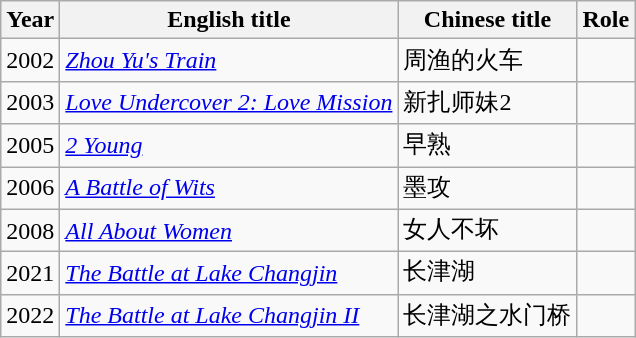<table class="wikitable">
<tr>
<th>Year</th>
<th>English title</th>
<th>Chinese title</th>
<th>Role</th>
</tr>
<tr>
<td>2002</td>
<td><em><a href='#'>Zhou Yu's Train</a></em></td>
<td>周渔的火车</td>
<td></td>
</tr>
<tr>
<td>2003</td>
<td><em><a href='#'>Love Undercover 2: Love Mission</a></em></td>
<td>新扎师妹2</td>
<td></td>
</tr>
<tr>
<td>2005</td>
<td><em><a href='#'>2 Young</a></em></td>
<td>早熟</td>
<td></td>
</tr>
<tr>
<td>2006</td>
<td><em><a href='#'>A Battle of Wits</a></em></td>
<td>墨攻</td>
<td></td>
</tr>
<tr>
<td>2008</td>
<td><em><a href='#'>All About Women</a></em></td>
<td>女人不坏</td>
<td></td>
</tr>
<tr>
<td>2021</td>
<td><em><a href='#'>The Battle at Lake Changjin</a></em></td>
<td>长津湖</td>
<td></td>
</tr>
<tr>
<td>2022</td>
<td><em><a href='#'>The Battle at Lake Changjin II</a></em></td>
<td>长津湖之水门桥</td>
<td></td>
</tr>
</table>
